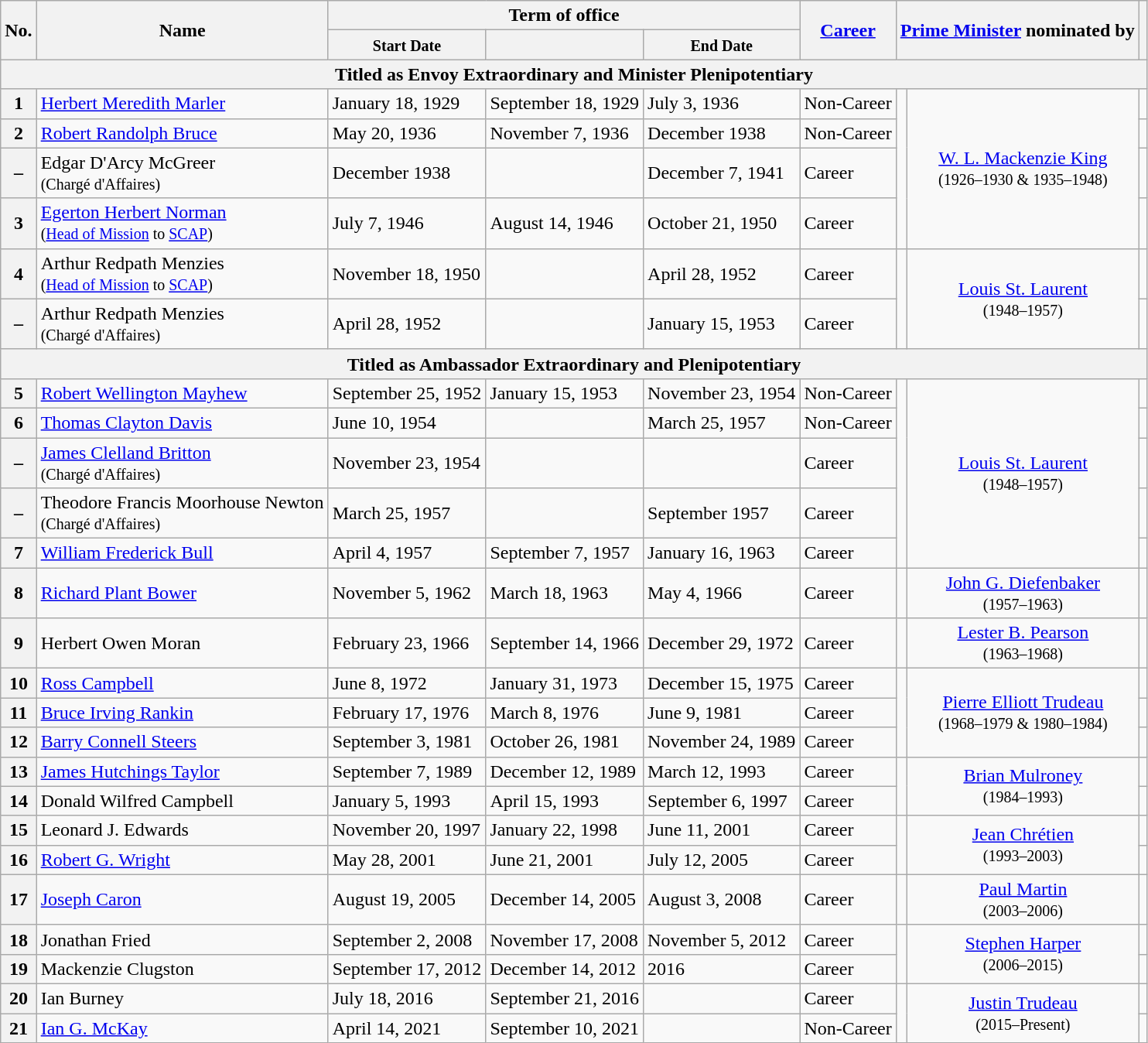<table class="wikitable">
<tr>
<th rowspan="2">No.</th>
<th rowspan="2">Name</th>
<th colspan="3">Term of office</th>
<th rowspan="2"><a href='#'>Career</a></th>
<th rowspan="2"; colspan="2"><a href='#'>Prime Minister</a> nominated by</th>
<th rowspan="2"></th>
</tr>
<tr>
<th><small>Start Date</small></th>
<th><small><a href='#'></a></small></th>
<th><small>End Date</small></th>
</tr>
<tr>
<th colspan="9">Titled as Envoy Extraordinary and Minister Plenipotentiary</th>
</tr>
<tr>
<th>1</th>
<td><a href='#'>Herbert Meredith Marler</a></td>
<td>January 18, 1929</td>
<td>September 18, 1929</td>
<td>July 3, 1936</td>
<td>Non-Career</td>
<td rowspan="4"></td>
<td rowspan="4"style=text-align:center><a href='#'>W. L. Mackenzie King</a><br><small>(1926–1930 & 1935–1948)</small></td>
<td></td>
</tr>
<tr>
<th>2</th>
<td><a href='#'>Robert Randolph Bruce</a></td>
<td>May 20, 1936</td>
<td>November 7, 1936</td>
<td>December 1938</td>
<td>Non-Career</td>
<td></td>
</tr>
<tr>
<th>–</th>
<td>Edgar D'Arcy McGreer<br><small>(Chargé d'Affaires)</small></td>
<td>December 1938</td>
<td></td>
<td>December 7, 1941</td>
<td>Career</td>
<td></td>
</tr>
<tr>
<th>3</th>
<td><a href='#'>Egerton Herbert Norman</a><br><small>(<a href='#'>Head of Mission</a> to <a href='#'>SCAP</a>)</small></td>
<td>July 7, 1946</td>
<td>August 14, 1946</td>
<td>October 21, 1950</td>
<td>Career</td>
<td></td>
</tr>
<tr>
<th>4</th>
<td>Arthur Redpath Menzies<br><small>(<a href='#'>Head of Mission</a> to <a href='#'>SCAP</a>)</small></td>
<td>November 18, 1950</td>
<td></td>
<td>April 28, 1952</td>
<td>Career</td>
<td rowspan="2"></td>
<td rowspan="2"style=text-align:center><a href='#'>Louis St. Laurent</a><br><small>(1948–1957)</small></td>
<td></td>
</tr>
<tr>
<th>–</th>
<td>Arthur Redpath Menzies<br><small>(Chargé d'Affaires)</small></td>
<td>April 28, 1952</td>
<td></td>
<td>January 15, 1953</td>
<td>Career</td>
<td></td>
</tr>
<tr>
<th colspan="9">Titled as Ambassador Extraordinary and Plenipotentiary</th>
</tr>
<tr>
<th>5</th>
<td><a href='#'>Robert Wellington Mayhew</a></td>
<td>September 25, 1952</td>
<td>January 15, 1953</td>
<td>November 23, 1954</td>
<td>Non-Career</td>
<td rowspan="5"></td>
<td rowspan="5"style=text-align:center><a href='#'>Louis St. Laurent</a><br><small>(1948–1957)</small></td>
<td></td>
</tr>
<tr>
<th>6</th>
<td><a href='#'>Thomas Clayton Davis</a></td>
<td>June 10, 1954</td>
<td></td>
<td>March 25, 1957</td>
<td>Non-Career</td>
<td></td>
</tr>
<tr>
<th>–</th>
<td><a href='#'>James Clelland Britton</a><br><small>(Chargé d'Affaires)</small></td>
<td>November 23, 1954</td>
<td></td>
<td></td>
<td>Career</td>
<td></td>
</tr>
<tr>
<th>–</th>
<td>Theodore Francis Moorhouse Newton<br><small>(Chargé d'Affaires)</small></td>
<td>March 25, 1957</td>
<td></td>
<td>September 1957</td>
<td>Career</td>
<td></td>
</tr>
<tr>
<th>7</th>
<td><a href='#'>William Frederick Bull</a></td>
<td>April 4, 1957</td>
<td>September 7, 1957</td>
<td>January 16, 1963</td>
<td>Career</td>
<td></td>
</tr>
<tr>
<th>8</th>
<td><a href='#'>Richard Plant Bower</a></td>
<td>November 5, 1962</td>
<td>March 18, 1963</td>
<td>May 4, 1966</td>
<td>Career</td>
<td></td>
<td style=text-align:center><a href='#'>John G. Diefenbaker</a><br><small>(1957–1963)</small></td>
<td></td>
</tr>
<tr>
<th>9</th>
<td>Herbert Owen Moran</td>
<td>February 23, 1966</td>
<td>September 14, 1966</td>
<td>December 29, 1972</td>
<td>Career</td>
<td></td>
<td style=text-align:center><a href='#'>Lester B. Pearson</a><br><small>(1963–1968)</small></td>
<td></td>
</tr>
<tr>
<th>10</th>
<td><a href='#'>Ross Campbell</a></td>
<td>June 8, 1972</td>
<td>January 31, 1973</td>
<td>December 15, 1975</td>
<td>Career</td>
<td rowspan="3"></td>
<td rowspan="3"style=text-align:center><a href='#'>Pierre Elliott Trudeau</a><br><small>(1968–1979 & 1980–1984)</small></td>
<td></td>
</tr>
<tr>
<th>11</th>
<td><a href='#'>Bruce Irving Rankin</a></td>
<td>February 17, 1976</td>
<td>March 8, 1976</td>
<td>June 9, 1981</td>
<td>Career</td>
<td></td>
</tr>
<tr>
<th>12</th>
<td><a href='#'>Barry Connell Steers</a></td>
<td>September 3, 1981</td>
<td>October 26, 1981</td>
<td>November 24, 1989</td>
<td>Career</td>
<td></td>
</tr>
<tr>
<th>13</th>
<td><a href='#'>James Hutchings Taylor</a></td>
<td>September 7, 1989</td>
<td>December 12, 1989</td>
<td>March 12, 1993</td>
<td>Career</td>
<td rowspan="2"></td>
<td rowspan="2" style=text-align:center><a href='#'>Brian Mulroney</a><br><small>(1984–1993)</small></td>
<td></td>
</tr>
<tr>
<th>14</th>
<td>Donald Wilfred Campbell</td>
<td>January 5, 1993</td>
<td>April 15, 1993</td>
<td>September 6, 1997</td>
<td>Career</td>
<td></td>
</tr>
<tr>
<th>15</th>
<td>Leonard J. Edwards</td>
<td>November 20, 1997</td>
<td>January 22, 1998</td>
<td>June 11, 2001</td>
<td>Career</td>
<td rowspan="2"></td>
<td rowspan="2"style=text-align:center><a href='#'>Jean Chrétien</a><br><small>(1993–2003)</small></td>
<td></td>
</tr>
<tr>
<th>16</th>
<td><a href='#'>Robert G. Wright</a></td>
<td>May 28, 2001</td>
<td>June 21, 2001</td>
<td>July 12, 2005</td>
<td>Career</td>
<td></td>
</tr>
<tr>
<th>17</th>
<td><a href='#'>Joseph Caron</a></td>
<td>August 19, 2005</td>
<td>December 14, 2005</td>
<td>August 3, 2008</td>
<td>Career</td>
<td></td>
<td style=text-align:center><a href='#'>Paul Martin</a><br><small>(2003–2006)</small></td>
<td></td>
</tr>
<tr>
<th>18</th>
<td>Jonathan Fried</td>
<td>September 2, 2008</td>
<td>November 17, 2008</td>
<td>November 5, 2012</td>
<td>Career</td>
<td rowspan="2"></td>
<td rowspan="2"style=text-align:center><a href='#'>Stephen Harper</a><br><small>(2006–2015)</small></td>
<td></td>
</tr>
<tr>
<th>19</th>
<td>Mackenzie Clugston</td>
<td>September 17, 2012</td>
<td>December 14, 2012</td>
<td>2016</td>
<td>Career</td>
<td></td>
</tr>
<tr>
<th>20</th>
<td>Ian Burney</td>
<td>July 18, 2016</td>
<td>September 21, 2016</td>
<td></td>
<td>Career</td>
<td rowspan="2"></td>
<td rowspan="2"style=text-align:center><a href='#'>Justin Trudeau</a><br><small>(2015–Present)</small></td>
<td></td>
</tr>
<tr>
<th>21</th>
<td><a href='#'>Ian G. McKay</a></td>
<td>April 14, 2021</td>
<td>September 10, 2021</td>
<td></td>
<td>Non-Career</td>
<td></td>
</tr>
</table>
